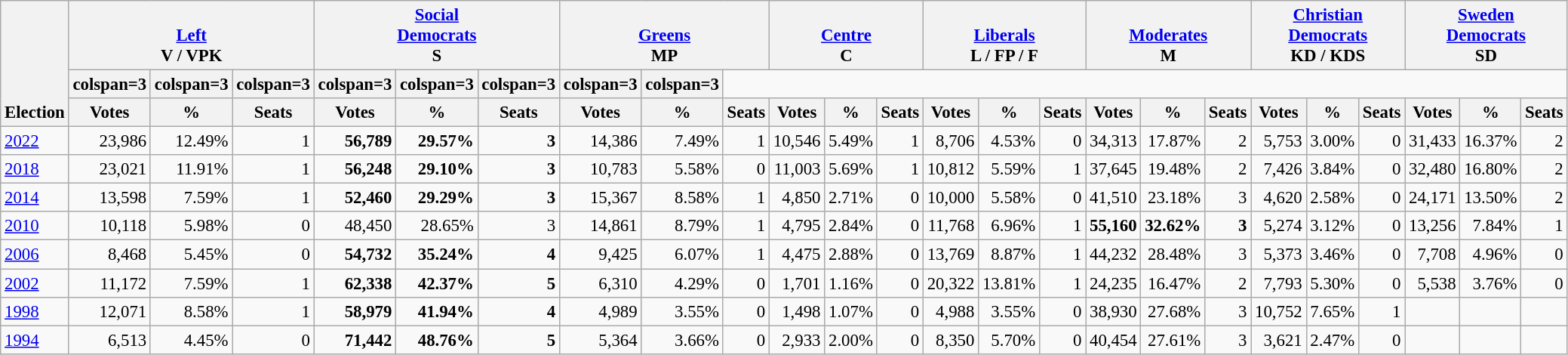<table class="wikitable" border="1" style="font-size:95%; text-align:right;">
<tr>
<th style="text-align:left;" valign=bottom rowspan=3>Election</th>
<th valign=bottom colspan=3><a href='#'>Left</a><br>V / VPK</th>
<th valign=bottom colspan=3><a href='#'>Social<br>Democrats</a><br>S</th>
<th valign=bottom colspan=3><a href='#'>Greens</a><br>MP</th>
<th valign=bottom colspan=3><a href='#'>Centre</a><br>C</th>
<th valign=bottom colspan=3><a href='#'>Liberals</a><br>L / FP / F</th>
<th valign=bottom colspan=3><a href='#'>Moderates</a><br>M</th>
<th valign=bottom colspan=3><a href='#'>Christian<br>Democrats</a><br>KD / KDS</th>
<th valign=bottom colspan=3><a href='#'>Sweden<br>Democrats</a><br>SD</th>
</tr>
<tr>
<th>colspan=3 </th>
<th>colspan=3 </th>
<th>colspan=3 </th>
<th>colspan=3 </th>
<th>colspan=3 </th>
<th>colspan=3 </th>
<th>colspan=3 </th>
<th>colspan=3 </th>
</tr>
<tr>
<th>Votes</th>
<th>%</th>
<th>Seats</th>
<th>Votes</th>
<th>%</th>
<th>Seats</th>
<th>Votes</th>
<th>%</th>
<th>Seats</th>
<th>Votes</th>
<th>%</th>
<th>Seats</th>
<th>Votes</th>
<th>%</th>
<th>Seats</th>
<th>Votes</th>
<th>%</th>
<th>Seats</th>
<th>Votes</th>
<th>%</th>
<th>Seats</th>
<th>Votes</th>
<th>%</th>
<th>Seats</th>
</tr>
<tr>
<td align=left><a href='#'>2022</a></td>
<td>23,986</td>
<td>12.49%</td>
<td>1</td>
<td><strong>56,789</strong></td>
<td><strong>29.57%</strong></td>
<td><strong>3</strong></td>
<td>14,386</td>
<td>7.49%</td>
<td>1</td>
<td>10,546</td>
<td>5.49%</td>
<td>1</td>
<td>8,706</td>
<td>4.53%</td>
<td>0</td>
<td>34,313</td>
<td>17.87%</td>
<td>2</td>
<td>5,753</td>
<td>3.00%</td>
<td>0</td>
<td>31,433</td>
<td>16.37%</td>
<td>2</td>
</tr>
<tr>
<td align=left><a href='#'>2018</a></td>
<td>23,021</td>
<td>11.91%</td>
<td>1</td>
<td><strong>56,248</strong></td>
<td><strong>29.10%</strong></td>
<td><strong>3</strong></td>
<td>10,783</td>
<td>5.58%</td>
<td>0</td>
<td>11,003</td>
<td>5.69%</td>
<td>1</td>
<td>10,812</td>
<td>5.59%</td>
<td>1</td>
<td>37,645</td>
<td>19.48%</td>
<td>2</td>
<td>7,426</td>
<td>3.84%</td>
<td>0</td>
<td>32,480</td>
<td>16.80%</td>
<td>2</td>
</tr>
<tr>
<td align=left><a href='#'>2014</a></td>
<td>13,598</td>
<td>7.59%</td>
<td>1</td>
<td><strong>52,460</strong></td>
<td><strong>29.29%</strong></td>
<td><strong>3</strong></td>
<td>15,367</td>
<td>8.58%</td>
<td>1</td>
<td>4,850</td>
<td>2.71%</td>
<td>0</td>
<td>10,000</td>
<td>5.58%</td>
<td>0</td>
<td>41,510</td>
<td>23.18%</td>
<td>3</td>
<td>4,620</td>
<td>2.58%</td>
<td>0</td>
<td>24,171</td>
<td>13.50%</td>
<td>2</td>
</tr>
<tr>
<td align=left><a href='#'>2010</a></td>
<td>10,118</td>
<td>5.98%</td>
<td>0</td>
<td>48,450</td>
<td>28.65%</td>
<td>3</td>
<td>14,861</td>
<td>8.79%</td>
<td>1</td>
<td>4,795</td>
<td>2.84%</td>
<td>0</td>
<td>11,768</td>
<td>6.96%</td>
<td>1</td>
<td><strong>55,160</strong></td>
<td><strong>32.62%</strong></td>
<td><strong>3</strong></td>
<td>5,274</td>
<td>3.12%</td>
<td>0</td>
<td>13,256</td>
<td>7.84%</td>
<td>1</td>
</tr>
<tr>
<td align=left><a href='#'>2006</a></td>
<td>8,468</td>
<td>5.45%</td>
<td>0</td>
<td><strong>54,732</strong></td>
<td><strong>35.24%</strong></td>
<td><strong>4</strong></td>
<td>9,425</td>
<td>6.07%</td>
<td>1</td>
<td>4,475</td>
<td>2.88%</td>
<td>0</td>
<td>13,769</td>
<td>8.87%</td>
<td>1</td>
<td>44,232</td>
<td>28.48%</td>
<td>3</td>
<td>5,373</td>
<td>3.46%</td>
<td>0</td>
<td>7,708</td>
<td>4.96%</td>
<td>0</td>
</tr>
<tr>
<td align=left><a href='#'>2002</a></td>
<td>11,172</td>
<td>7.59%</td>
<td>1</td>
<td><strong>62,338</strong></td>
<td><strong>42.37%</strong></td>
<td><strong>5</strong></td>
<td>6,310</td>
<td>4.29%</td>
<td>0</td>
<td>1,701</td>
<td>1.16%</td>
<td>0</td>
<td>20,322</td>
<td>13.81%</td>
<td>1</td>
<td>24,235</td>
<td>16.47%</td>
<td>2</td>
<td>7,793</td>
<td>5.30%</td>
<td>0</td>
<td>5,538</td>
<td>3.76%</td>
<td>0</td>
</tr>
<tr>
<td align=left><a href='#'>1998</a></td>
<td>12,071</td>
<td>8.58%</td>
<td>1</td>
<td><strong>58,979</strong></td>
<td><strong>41.94%</strong></td>
<td><strong>4</strong></td>
<td>4,989</td>
<td>3.55%</td>
<td>0</td>
<td>1,498</td>
<td>1.07%</td>
<td>0</td>
<td>4,988</td>
<td>3.55%</td>
<td>0</td>
<td>38,930</td>
<td>27.68%</td>
<td>3</td>
<td>10,752</td>
<td>7.65%</td>
<td>1</td>
<td></td>
<td></td>
<td></td>
</tr>
<tr>
<td align=left><a href='#'>1994</a></td>
<td>6,513</td>
<td>4.45%</td>
<td>0</td>
<td><strong>71,442</strong></td>
<td><strong>48.76%</strong></td>
<td><strong>5</strong></td>
<td>5,364</td>
<td>3.66%</td>
<td>0</td>
<td>2,933</td>
<td>2.00%</td>
<td>0</td>
<td>8,350</td>
<td>5.70%</td>
<td>0</td>
<td>40,454</td>
<td>27.61%</td>
<td>3</td>
<td>3,621</td>
<td>2.47%</td>
<td>0</td>
<td></td>
<td></td>
<td></td>
</tr>
</table>
